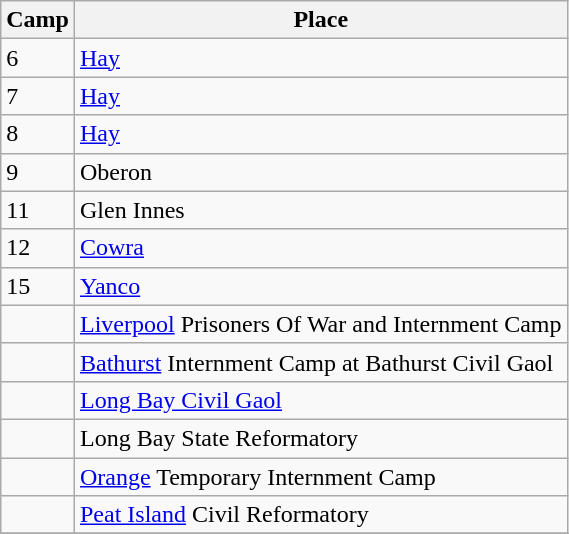<table class="wikitable">
<tr>
<th>Camp</th>
<th>Place</th>
</tr>
<tr>
<td>6</td>
<td><a href='#'>Hay</a></td>
</tr>
<tr>
<td>7</td>
<td><a href='#'>Hay</a></td>
</tr>
<tr>
<td>8</td>
<td><a href='#'>Hay</a></td>
</tr>
<tr>
<td>9</td>
<td>Oberon</td>
</tr>
<tr>
<td>11</td>
<td>Glen Innes</td>
</tr>
<tr>
<td>12</td>
<td><a href='#'>Cowra</a></td>
</tr>
<tr>
<td>15</td>
<td><a href='#'>Yanco</a></td>
</tr>
<tr>
<td></td>
<td><a href='#'>Liverpool</a> Prisoners Of War and Internment Camp</td>
</tr>
<tr>
<td></td>
<td><a href='#'>Bathurst</a> Internment Camp at Bathurst Civil Gaol</td>
</tr>
<tr>
<td></td>
<td><a href='#'>Long Bay Civil Gaol</a></td>
</tr>
<tr>
<td></td>
<td>Long Bay State Reformatory</td>
</tr>
<tr>
<td></td>
<td><a href='#'>Orange</a> Temporary Internment Camp</td>
</tr>
<tr>
<td></td>
<td><a href='#'>Peat Island</a> Civil Reformatory</td>
</tr>
<tr>
</tr>
</table>
